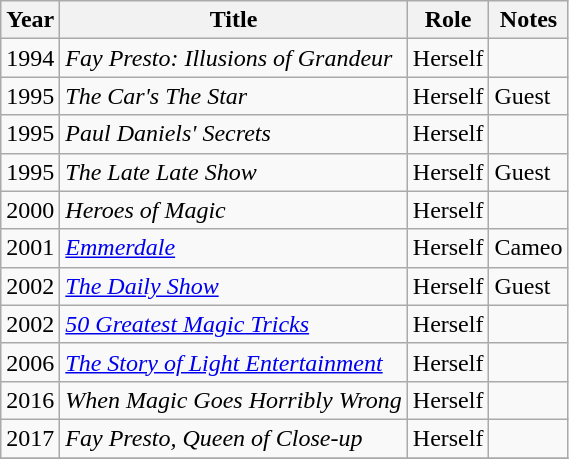<table class="wikitable plainrowheaders sortable">
<tr>
<th scope="col">Year</th>
<th scope="col">Title</th>
<th scope="col">Role</th>
<th scope="col" class="unsortable">Notes</th>
</tr>
<tr>
<td>1994</td>
<td><em>Fay Presto: Illusions of Grandeur</em></td>
<td>Herself</td>
<td></td>
</tr>
<tr>
<td>1995</td>
<td><em>The Car's The Star</em></td>
<td>Herself</td>
<td>Guest</td>
</tr>
<tr>
<td>1995</td>
<td><em>Paul Daniels' Secrets</em></td>
<td>Herself</td>
<td></td>
</tr>
<tr>
<td>1995</td>
<td><em>The Late Late Show</em></td>
<td>Herself</td>
<td>Guest</td>
</tr>
<tr>
<td>2000</td>
<td><em>Heroes of Magic</em></td>
<td>Herself</td>
<td></td>
</tr>
<tr>
<td>2001</td>
<td><em><a href='#'>Emmerdale</a></em></td>
<td>Herself</td>
<td>Cameo</td>
</tr>
<tr>
<td>2002</td>
<td><em><a href='#'>The Daily Show</a></em></td>
<td>Herself</td>
<td>Guest</td>
</tr>
<tr>
<td>2002</td>
<td><em><a href='#'>50 Greatest Magic Tricks</a></em></td>
<td>Herself</td>
<td></td>
</tr>
<tr>
<td>2006</td>
<td><em><a href='#'>The Story of Light Entertainment</a></em></td>
<td>Herself</td>
<td></td>
</tr>
<tr>
<td>2016</td>
<td><em>When Magic Goes Horribly Wrong</em></td>
<td>Herself</td>
<td></td>
</tr>
<tr>
<td>2017</td>
<td><em>Fay Presto, Queen of Close-up</em></td>
<td>Herself</td>
<td></td>
</tr>
<tr>
</tr>
</table>
